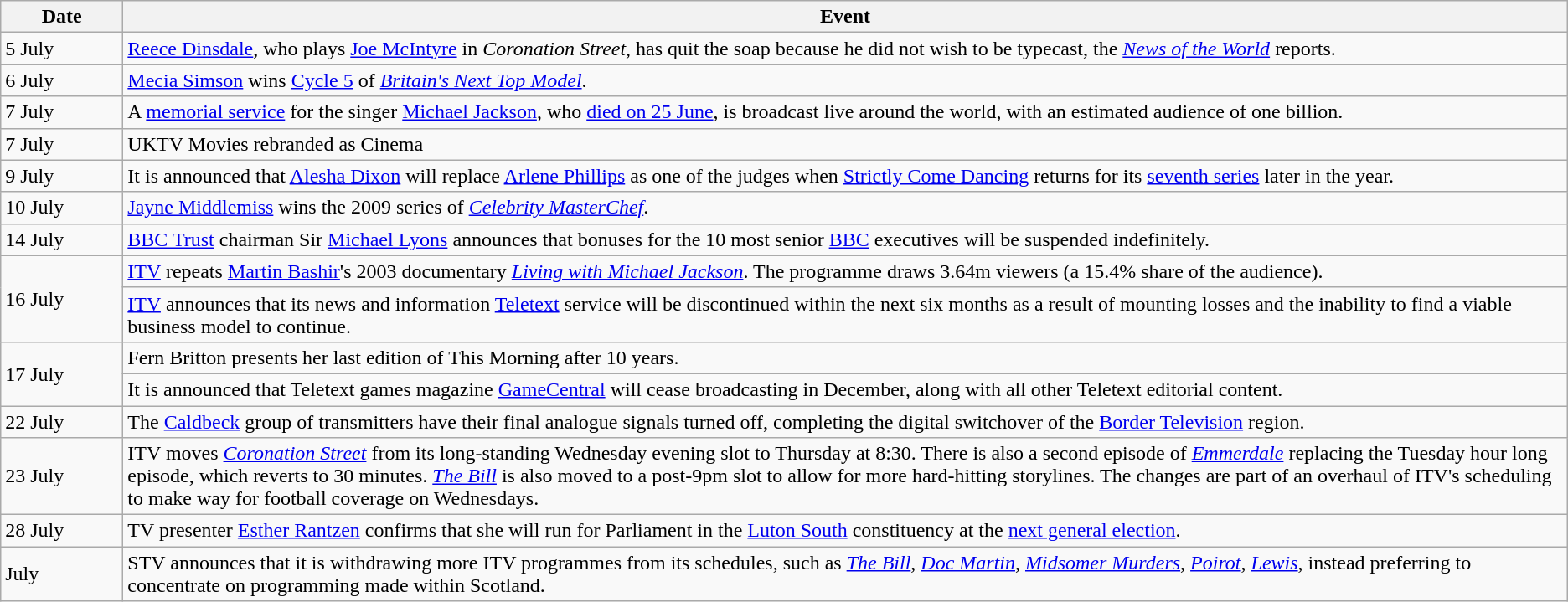<table class="wikitable">
<tr>
<th width=90>Date</th>
<th>Event</th>
</tr>
<tr>
<td>5 July</td>
<td><a href='#'>Reece Dinsdale</a>, who plays <a href='#'>Joe McIntyre</a> in <em>Coronation Street</em>, has quit the soap because he did not wish to be typecast, the <em><a href='#'>News of the World</a></em> reports.</td>
</tr>
<tr>
<td>6 July</td>
<td><a href='#'>Mecia Simson</a> wins <a href='#'>Cycle 5</a> of <em><a href='#'>Britain's Next Top Model</a></em>.</td>
</tr>
<tr>
<td>7 July</td>
<td>A <a href='#'>memorial service</a> for the singer <a href='#'>Michael Jackson</a>, who <a href='#'>died on 25 June</a>, is broadcast live around the world, with an estimated audience of one billion.</td>
</tr>
<tr>
<td>7 July</td>
<td>UKTV Movies rebranded as Cinema</td>
</tr>
<tr>
<td>9 July</td>
<td>It is announced that <a href='#'>Alesha Dixon</a> will replace <a href='#'>Arlene Phillips</a> as one of the judges when <a href='#'>Strictly Come Dancing</a> returns for its <a href='#'>seventh series</a> later in the year.</td>
</tr>
<tr>
<td>10 July</td>
<td><a href='#'>Jayne Middlemiss</a> wins the 2009 series of <em><a href='#'>Celebrity MasterChef</a></em>.</td>
</tr>
<tr>
<td>14 July</td>
<td><a href='#'>BBC Trust</a> chairman Sir <a href='#'>Michael Lyons</a> announces that bonuses for the 10 most senior <a href='#'>BBC</a> executives will be suspended indefinitely.</td>
</tr>
<tr>
<td rowspan=2>16 July</td>
<td><a href='#'>ITV</a> repeats <a href='#'>Martin Bashir</a>'s 2003 documentary <em><a href='#'>Living with Michael Jackson</a></em>. The programme draws 3.64m viewers (a 15.4% share of the audience).</td>
</tr>
<tr>
<td><a href='#'>ITV</a> announces that its news and information <a href='#'>Teletext</a> service will be discontinued within the next six months as a result of mounting losses and the inability to find a viable business model to continue.</td>
</tr>
<tr>
<td rowspan=2>17 July</td>
<td>Fern Britton presents her last edition of This Morning after 10 years.</td>
</tr>
<tr>
<td>It is announced that Teletext games magazine <a href='#'>GameCentral</a> will cease broadcasting in December, along with all other Teletext editorial content.</td>
</tr>
<tr>
<td>22 July</td>
<td>The <a href='#'>Caldbeck</a> group of transmitters have their final analogue signals turned off, completing the digital switchover of the <a href='#'>Border Television</a> region.</td>
</tr>
<tr>
<td>23 July</td>
<td>ITV moves <em><a href='#'>Coronation Street</a></em> from its long-standing Wednesday evening slot to Thursday at 8:30. There is also a second episode of <em><a href='#'>Emmerdale</a></em> replacing the Tuesday hour long episode, which reverts to 30 minutes. <em><a href='#'>The Bill</a></em> is also moved to a post-9pm slot to allow for more hard-hitting storylines. The changes are part of an overhaul of ITV's scheduling to make way for football coverage on Wednesdays.</td>
</tr>
<tr>
<td>28 July</td>
<td>TV presenter <a href='#'>Esther Rantzen</a> confirms that she will run for Parliament in the <a href='#'>Luton South</a> constituency at the <a href='#'>next general election</a>.</td>
</tr>
<tr>
<td>July</td>
<td>STV announces that it is withdrawing more ITV programmes from its schedules, such as <em><a href='#'>The Bill</a></em>, <em><a href='#'>Doc Martin</a></em>, <em><a href='#'>Midsomer Murders</a></em>, <em><a href='#'>Poirot</a></em>, <em><a href='#'>Lewis</a></em>, instead preferring to concentrate on programming made within Scotland.</td>
</tr>
</table>
